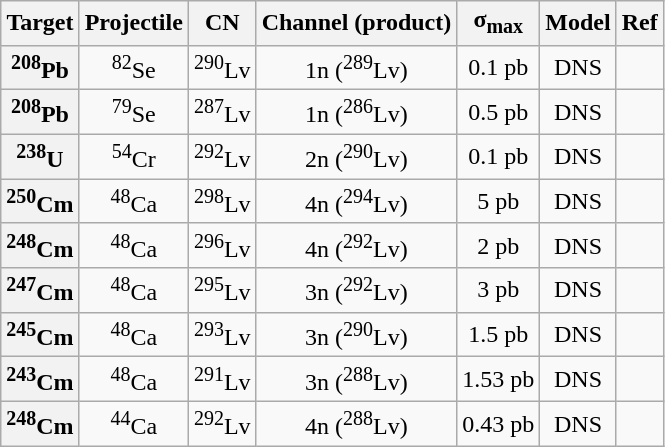<table class="wikitable" style="text-align:center">
<tr>
<th>Target</th>
<th>Projectile</th>
<th>CN</th>
<th>Channel (product)</th>
<th>σ<sub>max</sub></th>
<th>Model</th>
<th>Ref</th>
</tr>
<tr>
<th><sup>208</sup>Pb</th>
<td><sup>82</sup>Se</td>
<td><sup>290</sup>Lv</td>
<td>1n (<sup>289</sup>Lv)</td>
<td>0.1 pb</td>
<td>DNS</td>
<td></td>
</tr>
<tr>
<th><sup>208</sup>Pb</th>
<td><sup>79</sup>Se</td>
<td><sup>287</sup>Lv</td>
<td>1n (<sup>286</sup>Lv)</td>
<td>0.5 pb</td>
<td>DNS</td>
<td></td>
</tr>
<tr>
<th><sup>238</sup>U</th>
<td><sup>54</sup>Cr</td>
<td><sup>292</sup>Lv</td>
<td>2n (<sup>290</sup>Lv)</td>
<td>0.1 pb</td>
<td>DNS</td>
<td></td>
</tr>
<tr>
<th><sup>250</sup>Cm</th>
<td><sup>48</sup>Ca</td>
<td><sup>298</sup>Lv</td>
<td>4n (<sup>294</sup>Lv)</td>
<td>5 pb</td>
<td>DNS</td>
<td></td>
</tr>
<tr>
<th><sup>248</sup>Cm</th>
<td><sup>48</sup>Ca</td>
<td><sup>296</sup>Lv</td>
<td>4n (<sup>292</sup>Lv)</td>
<td>2 pb</td>
<td>DNS</td>
<td></td>
</tr>
<tr>
<th><sup>247</sup>Cm</th>
<td><sup>48</sup>Ca</td>
<td><sup>295</sup>Lv</td>
<td>3n (<sup>292</sup>Lv)</td>
<td>3 pb</td>
<td>DNS</td>
<td></td>
</tr>
<tr>
<th><sup>245</sup>Cm</th>
<td><sup>48</sup>Ca</td>
<td><sup>293</sup>Lv</td>
<td>3n (<sup>290</sup>Lv)</td>
<td>1.5 pb</td>
<td>DNS</td>
<td></td>
</tr>
<tr>
<th><sup>243</sup>Cm</th>
<td><sup>48</sup>Ca</td>
<td><sup>291</sup>Lv</td>
<td>3n (<sup>288</sup>Lv)</td>
<td>1.53 pb</td>
<td>DNS</td>
<td></td>
</tr>
<tr>
<th><sup>248</sup>Cm</th>
<td><sup>44</sup>Ca</td>
<td><sup>292</sup>Lv</td>
<td>4n (<sup>288</sup>Lv)</td>
<td>0.43 pb</td>
<td>DNS</td>
<td></td>
</tr>
</table>
